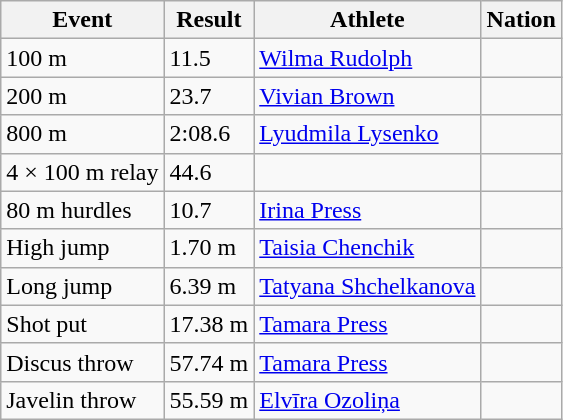<table class = "wikitable">
<tr>
<th>Event</th>
<th>Result</th>
<th>Athlete</th>
<th>Nation</th>
</tr>
<tr>
<td>100 m</td>
<td>11.5</td>
<td><a href='#'>Wilma Rudolph</a></td>
<td></td>
</tr>
<tr>
<td>200 m</td>
<td>23.7</td>
<td><a href='#'>Vivian Brown</a></td>
<td></td>
</tr>
<tr>
<td>800 m</td>
<td>2:08.6</td>
<td><a href='#'>Lyudmila Lysenko</a></td>
<td></td>
</tr>
<tr>
<td>4 × 100 m relay</td>
<td>44.6</td>
<td></td>
<td></td>
</tr>
<tr>
<td>80 m hurdles</td>
<td>10.7</td>
<td><a href='#'>Irina Press</a></td>
<td></td>
</tr>
<tr>
<td>High jump</td>
<td>1.70 m</td>
<td><a href='#'>Taisia Chenchik</a></td>
<td></td>
</tr>
<tr>
<td>Long jump</td>
<td>6.39 m</td>
<td><a href='#'>Tatyana Shchelkanova</a></td>
<td></td>
</tr>
<tr>
<td>Shot put</td>
<td>17.38 m</td>
<td><a href='#'>Tamara Press</a></td>
<td></td>
</tr>
<tr>
<td>Discus throw</td>
<td>57.74 m</td>
<td><a href='#'>Tamara Press</a></td>
<td></td>
</tr>
<tr>
<td>Javelin throw</td>
<td>55.59 m</td>
<td><a href='#'>Elvīra Ozoliņa</a></td>
<td></td>
</tr>
</table>
